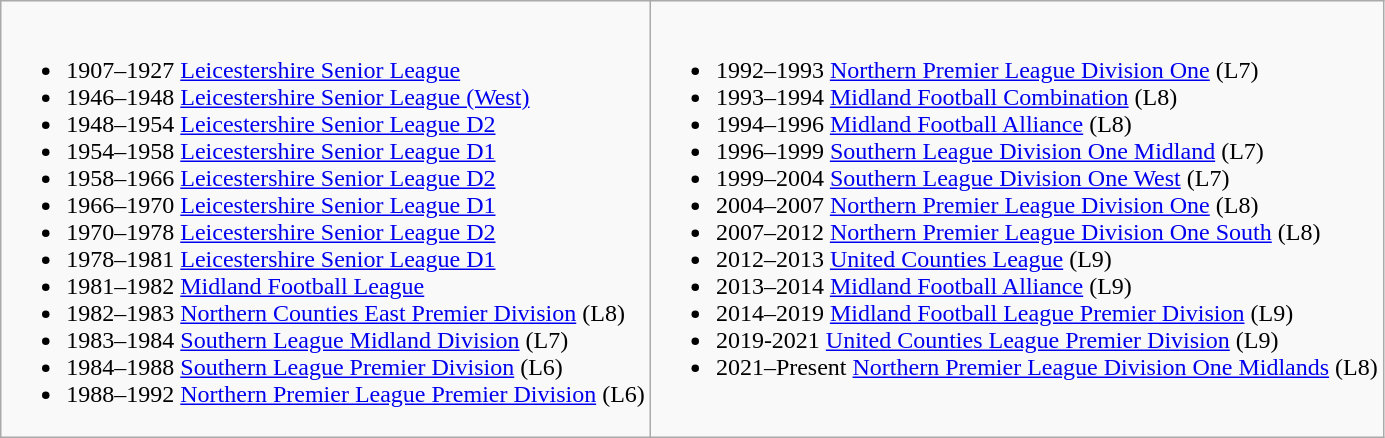<table class="wikitable">
<tr style="vertical-align: top;">
<td><br><ul><li>1907–1927 <a href='#'>Leicestershire Senior League</a></li><li>1946–1948 <a href='#'>Leicestershire Senior League (West)</a></li><li>1948–1954 <a href='#'>Leicestershire Senior League D2</a></li><li>1954–1958 <a href='#'>Leicestershire Senior League D1</a></li><li>1958–1966 <a href='#'>Leicestershire Senior League D2</a></li><li>1966–1970 <a href='#'>Leicestershire Senior League D1</a></li><li>1970–1978 <a href='#'>Leicestershire Senior League D2</a></li><li>1978–1981 <a href='#'>Leicestershire Senior League D1</a></li><li>1981–1982 <a href='#'>Midland Football League</a></li><li>1982–1983 <a href='#'>Northern Counties East Premier Division</a> (L8)</li><li>1983–1984 <a href='#'>Southern League Midland Division</a> (L7)</li><li>1984–1988 <a href='#'>Southern League Premier Division</a> (L6)</li><li>1988–1992 <a href='#'>Northern Premier League Premier Division</a> (L6)</li></ul></td>
<td><br><ul><li>1992–1993 <a href='#'>Northern Premier League Division One</a> (L7)</li><li>1993–1994 <a href='#'>Midland Football Combination</a> (L8)</li><li>1994–1996 <a href='#'>Midland Football Alliance</a> (L8)</li><li>1996–1999 <a href='#'>Southern League Division One Midland</a> (L7)</li><li>1999–2004 <a href='#'>Southern League Division One West</a> (L7)</li><li>2004–2007 <a href='#'>Northern Premier League Division One</a> (L8)</li><li>2007–2012 <a href='#'>Northern Premier League Division One South</a> (L8)</li><li>2012–2013 <a href='#'>United Counties League</a> (L9)</li><li>2013–2014 <a href='#'>Midland Football Alliance</a> (L9)</li><li>2014–2019 <a href='#'>Midland Football League Premier Division</a>  (L9)</li><li>2019-2021 <a href='#'>United Counties League Premier Division</a> (L9)</li><li>2021–Present <a href='#'>Northern Premier League Division One Midlands</a> (L8)</li></ul></td>
</tr>
</table>
